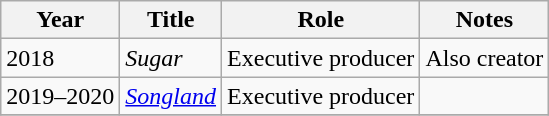<table class="wikitable sortable">
<tr>
<th>Year</th>
<th>Title</th>
<th>Role</th>
<th>Notes</th>
</tr>
<tr>
<td>2018</td>
<td><em>Sugar</em></td>
<td>Executive producer</td>
<td>Also creator</td>
</tr>
<tr>
<td>2019–2020</td>
<td><em><a href='#'>Songland</a></em></td>
<td>Executive producer</td>
<td></td>
</tr>
<tr>
</tr>
</table>
